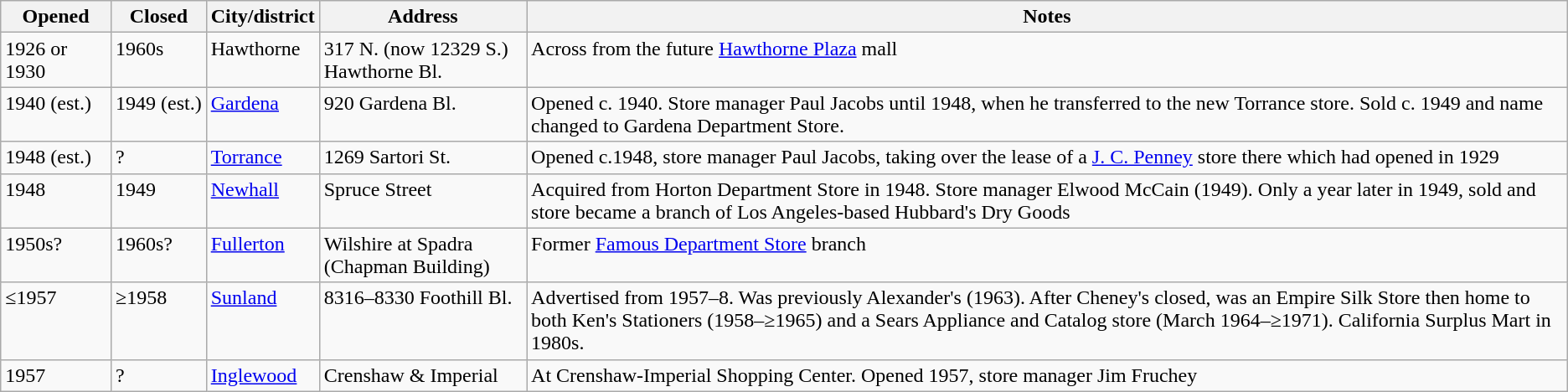<table class="wikitable sortable sort-under-center">
<tr>
<th>Opened</th>
<th>Closed</th>
<th>City/district</th>
<th>Address</th>
<th>Notes</th>
</tr>
<tr>
<td style=vertical-align:top>1926 or<br>1930</td>
<td style=vertical-align:top>1960s</td>
<td style=vertical-align:top>Hawthorne</td>
<td style=vertical-align:top>317 N. (now 12329 S.) Hawthorne Bl.</td>
<td style=vertical-align:top>Across from the future <a href='#'>Hawthorne Plaza</a> mall</td>
</tr>
<tr>
<td style=vertical-align:top>1940 (est.)</td>
<td style=vertical-align:top>1949 (est.)</td>
<td style=vertical-align:top><a href='#'>Gardena</a></td>
<td style=vertical-align:top>920 Gardena Bl.</td>
<td style=vertical-align:top>Opened c. 1940. Store manager Paul Jacobs until 1948, when he transferred to the new Torrance store. Sold c. 1949 and name changed to Gardena Department Store.</td>
</tr>
<tr>
<td style=vertical-align:top>1948 (est.)   </td>
<td style=vertical-align:top>?</td>
<td style=vertical-align:top><a href='#'>Torrance</a></td>
<td style=vertical-align:top>1269 Sartori St.</td>
<td style=vertical-align:top>Opened c.1948, store manager Paul Jacobs,  taking over the lease of a <a href='#'>J. C. Penney</a> store there which had opened in 1929</td>
</tr>
<tr>
<td style=vertical-align:top>1948</td>
<td style=vertical-align:top>1949    </td>
<td style=vertical-align:top><a href='#'>Newhall</a></td>
<td style=vertical-align:top>Spruce Street</td>
<td style=vertical-align:top>Acquired from Horton Department Store in 1948. Store manager Elwood McCain (1949). Only a year later in 1949, sold and store became a branch of Los Angeles-based Hubbard's Dry Goods</td>
</tr>
<tr>
<td style=vertical-align:top>1950s?</td>
<td style=vertical-align:top>1960s?</td>
<td style=vertical-align:top><a href='#'>Fullerton</a></td>
<td style=vertical-align:top>Wilshire at Spadra (Chapman Building)</td>
<td style=vertical-align:top>Former <a href='#'>Famous Department Store</a> branch</td>
</tr>
<tr>
<td style=vertical-align:top>≤1957</td>
<td style=vertical-align:top>≥1958</td>
<td style=vertical-align:top><a href='#'>Sunland</a></td>
<td style=vertical-align:top>8316–8330 Foothill Bl.</td>
<td style=vertical-align:top>Advertised from 1957–8. Was previously Alexander's (1963). After Cheney's closed, was an Empire Silk Store then home to both Ken's Stationers (1958–≥1965) and a Sears Appliance and Catalog store (March 1964–≥1971). California Surplus Mart in 1980s.</td>
</tr>
<tr>
<td style=vertical-align:top>1957</td>
<td style=vertical-align:top>?</td>
<td style=vertical-align:top><a href='#'>Inglewood</a></td>
<td style=vertical-align:top>Crenshaw & Imperial</td>
<td style=vertical-align:top>At Crenshaw-Imperial Shopping Center. Opened 1957, store manager Jim Fruchey</td>
</tr>
</table>
